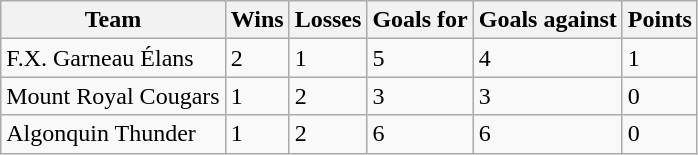<table class="wikitable">
<tr>
<th>Team</th>
<th>Wins</th>
<th>Losses</th>
<th>Goals for</th>
<th>Goals against</th>
<th>Points</th>
</tr>
<tr>
<td>F.X. Garneau Élans</td>
<td>2</td>
<td>1</td>
<td>5</td>
<td>4</td>
<td>1</td>
</tr>
<tr>
<td>Mount Royal Cougars</td>
<td>1</td>
<td>2</td>
<td>3</td>
<td>3</td>
<td>0</td>
</tr>
<tr>
<td>Algonquin Thunder</td>
<td>1</td>
<td>2</td>
<td>6</td>
<td>6</td>
<td>0</td>
</tr>
</table>
